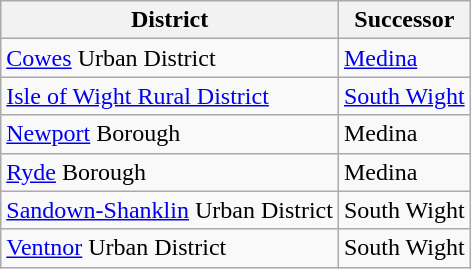<table class="wikitable">
<tr>
<th>District</th>
<th>Successor</th>
</tr>
<tr>
<td><a href='#'>Cowes</a> Urban District</td>
<td><a href='#'>Medina</a></td>
</tr>
<tr>
<td><a href='#'>Isle of Wight Rural District</a></td>
<td><a href='#'>South Wight</a></td>
</tr>
<tr>
<td><a href='#'>Newport</a> Borough</td>
<td>Medina</td>
</tr>
<tr>
<td><a href='#'>Ryde</a> Borough</td>
<td>Medina</td>
</tr>
<tr>
<td><a href='#'>Sandown-Shanklin</a> Urban District</td>
<td>South Wight</td>
</tr>
<tr>
<td><a href='#'>Ventnor</a> Urban District</td>
<td>South Wight</td>
</tr>
</table>
